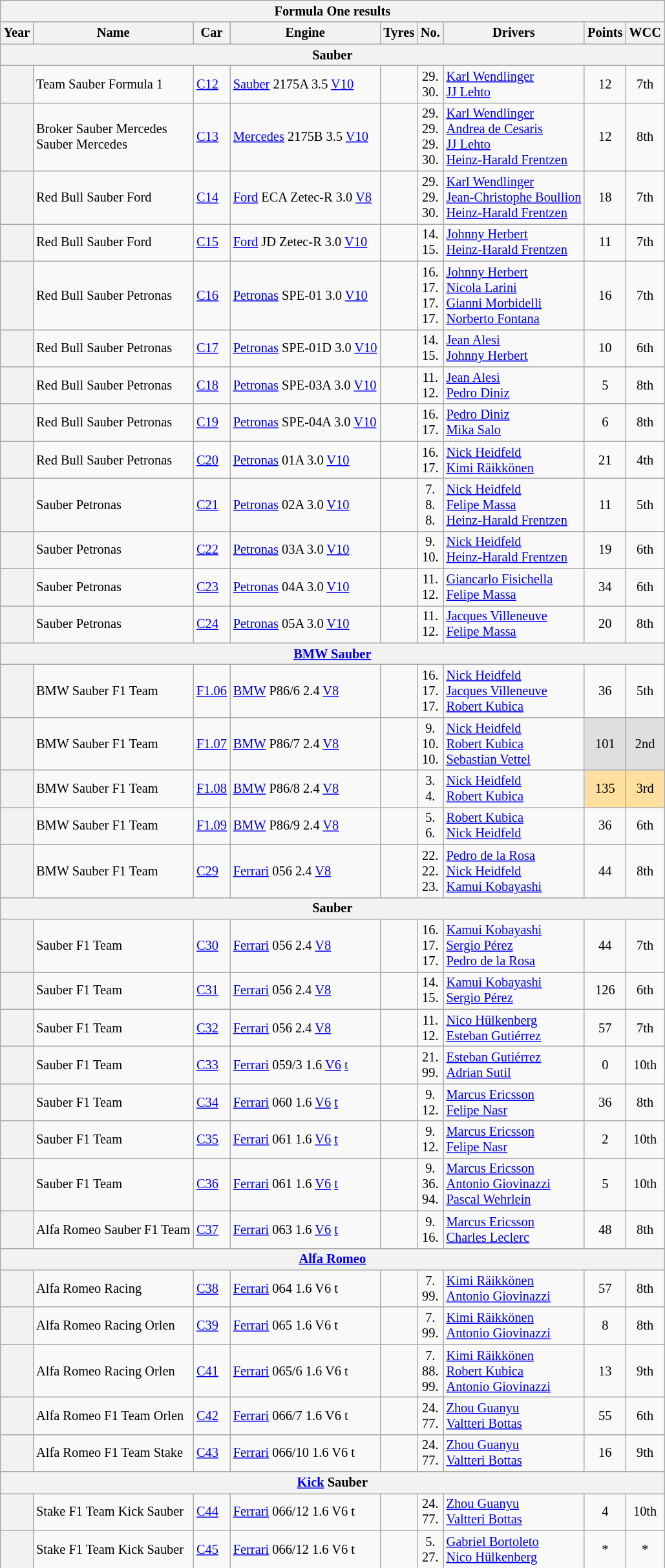<table class="wikitable collapsible" style="text-align:center; font-size:85%">
<tr>
<th colspan="9">Formula One results</th>
</tr>
<tr>
<th>Year</th>
<th>Name</th>
<th>Car</th>
<th>Engine</th>
<th>Tyres</th>
<th>No.</th>
<th>Drivers</th>
<th>Points</th>
<th>WCC</th>
</tr>
<tr>
<th colspan="9">Sauber</th>
</tr>
<tr>
<th></th>
<td align="left"> Team Sauber Formula 1</td>
<td align="left"><a href='#'>C12</a></td>
<td align="left"><a href='#'>Sauber</a> 2175A 3.5 <a href='#'>V10</a></td>
<td></td>
<td>29.<br>30.</td>
<td align="left"> <a href='#'>Karl Wendlinger</a><br> <a href='#'>JJ Lehto</a></td>
<td>12</td>
<td>7th</td>
</tr>
<tr>
<th></th>
<td align="left"> Broker Sauber Mercedes<br> Sauber Mercedes</td>
<td align="left"><a href='#'>C13</a></td>
<td align="left"><a href='#'>Mercedes</a> 2175B 3.5 <a href='#'>V10</a></td>
<td></td>
<td>29.<br>29.<br>29.<br>30.</td>
<td align="left"> <a href='#'>Karl Wendlinger</a><br> <a href='#'>Andrea de Cesaris</a><br> <a href='#'>JJ Lehto</a><br> <a href='#'>Heinz-Harald Frentzen</a></td>
<td>12</td>
<td>8th</td>
</tr>
<tr>
<th></th>
<td align="left"> Red Bull Sauber Ford</td>
<td align="left"><a href='#'>C14</a></td>
<td align="left"><a href='#'>Ford</a> ECA Zetec-R 3.0 <a href='#'>V8</a></td>
<td></td>
<td>29.<br>29.<br>30.</td>
<td align="left"> <a href='#'>Karl Wendlinger</a><br> <a href='#'>Jean-Christophe Boullion</a><br> <a href='#'>Heinz-Harald Frentzen</a></td>
<td>18</td>
<td>7th</td>
</tr>
<tr>
<th></th>
<td align="left"> Red Bull Sauber Ford</td>
<td align="left"><a href='#'>C15</a></td>
<td align="left"><a href='#'>Ford</a> JD Zetec-R 3.0 <a href='#'>V10</a></td>
<td></td>
<td>14.<br>15.</td>
<td align="left"> <a href='#'>Johnny Herbert</a><br> <a href='#'>Heinz-Harald Frentzen</a></td>
<td>11</td>
<td>7th</td>
</tr>
<tr>
<th></th>
<td align="left"> Red Bull Sauber Petronas</td>
<td align="left"><a href='#'>C16</a></td>
<td align="left"><a href='#'>Petronas</a> SPE-01 3.0 <a href='#'>V10</a></td>
<td></td>
<td>16.<br>17.<br>17.<br>17.</td>
<td align="left"> <a href='#'>Johnny Herbert</a><br> <a href='#'>Nicola Larini</a><br> <a href='#'>Gianni Morbidelli</a><br> <a href='#'>Norberto Fontana</a></td>
<td>16</td>
<td>7th</td>
</tr>
<tr>
<th></th>
<td align="left"> Red Bull Sauber Petronas</td>
<td align="left"><a href='#'>C17</a></td>
<td align="left"><a href='#'>Petronas</a> SPE-01D 3.0 <a href='#'>V10</a></td>
<td></td>
<td>14.<br>15.</td>
<td align="left"> <a href='#'>Jean Alesi</a><br> <a href='#'>Johnny Herbert</a></td>
<td>10</td>
<td>6th</td>
</tr>
<tr>
<th></th>
<td align="left"> Red Bull Sauber Petronas</td>
<td align="left"><a href='#'>C18</a></td>
<td align="left"><a href='#'>Petronas</a> SPE-03A 3.0 <a href='#'>V10</a></td>
<td></td>
<td>11.<br>12.</td>
<td align="left"> <a href='#'>Jean Alesi</a><br> <a href='#'>Pedro Diniz</a></td>
<td>5</td>
<td>8th</td>
</tr>
<tr>
<th></th>
<td align="left"> Red Bull Sauber Petronas</td>
<td align="left"><a href='#'>C19</a></td>
<td align="left"><a href='#'>Petronas</a> SPE-04A 3.0 <a href='#'>V10</a></td>
<td></td>
<td>16.<br>17.</td>
<td align="left"> <a href='#'>Pedro Diniz</a><br> <a href='#'>Mika Salo</a></td>
<td>6</td>
<td>8th</td>
</tr>
<tr>
<th></th>
<td align="left"> Red Bull Sauber Petronas</td>
<td align="left"><a href='#'>C20</a></td>
<td align="left"><a href='#'>Petronas</a> 01A 3.0 <a href='#'>V10</a></td>
<td></td>
<td>16.<br>17.</td>
<td align="left"> <a href='#'>Nick Heidfeld</a><br> <a href='#'>Kimi Räikkönen</a></td>
<td>21</td>
<td>4th</td>
</tr>
<tr>
<th></th>
<td align="left"> Sauber Petronas</td>
<td align="left"><a href='#'>C21</a></td>
<td align="left"><a href='#'>Petronas</a> 02A 3.0 <a href='#'>V10</a></td>
<td></td>
<td>7.<br>8.<br>8.</td>
<td align="left"> <a href='#'>Nick Heidfeld</a><br> <a href='#'>Felipe Massa</a><br> <a href='#'>Heinz-Harald Frentzen</a></td>
<td>11</td>
<td>5th</td>
</tr>
<tr>
<th></th>
<td align="left"> Sauber Petronas</td>
<td align="left"><a href='#'>C22</a></td>
<td align="left"><a href='#'>Petronas</a> 03A 3.0 <a href='#'>V10</a></td>
<td></td>
<td>9.<br>10.</td>
<td align="left"> <a href='#'>Nick Heidfeld</a><br> <a href='#'>Heinz-Harald Frentzen</a></td>
<td>19</td>
<td>6th</td>
</tr>
<tr>
<th></th>
<td align="left"> Sauber Petronas</td>
<td align="left"><a href='#'>C23</a></td>
<td align="left"><a href='#'>Petronas</a> 04A 3.0 <a href='#'>V10</a></td>
<td></td>
<td>11.<br>12.</td>
<td align="left"> <a href='#'>Giancarlo Fisichella</a><br> <a href='#'>Felipe Massa</a></td>
<td>34</td>
<td>6th</td>
</tr>
<tr>
<th></th>
<td align="left"> Sauber Petronas</td>
<td align="left"><a href='#'>C24</a></td>
<td align="left"><a href='#'>Petronas</a> 05A 3.0 <a href='#'>V10</a></td>
<td></td>
<td>11.<br>12.</td>
<td align="left"> <a href='#'>Jacques Villeneuve</a><br> <a href='#'>Felipe Massa</a></td>
<td>20</td>
<td>8th</td>
</tr>
<tr>
<th colspan="9"><a href='#'>BMW Sauber</a></th>
</tr>
<tr>
<th></th>
<td align="left"> BMW Sauber F1 Team</td>
<td align="left"><a href='#'>F1.06</a></td>
<td align="left"><a href='#'>BMW</a> P86/6 2.4 <a href='#'>V8</a></td>
<td></td>
<td>16.<br>17.<br>17.</td>
<td align="left"> <a href='#'>Nick Heidfeld</a><br> <a href='#'>Jacques Villeneuve</a><br> <a href='#'>Robert Kubica</a></td>
<td>36</td>
<td>5th</td>
</tr>
<tr>
<th></th>
<td align="left"> BMW Sauber F1 Team</td>
<td align="left"><a href='#'>F1.07</a></td>
<td align="left"><a href='#'>BMW</a> P86/7 2.4 <a href='#'>V8</a></td>
<td></td>
<td>9.<br>10.<br>10.</td>
<td align="left"> <a href='#'>Nick Heidfeld</a><br> <a href='#'>Robert Kubica</a><br> <a href='#'>Sebastian Vettel</a></td>
<td style="background:#dfdfdf;">101</td>
<td style="background:#dfdfdf;">2nd</td>
</tr>
<tr>
<th></th>
<td align="left"> BMW Sauber F1 Team</td>
<td align="left"><a href='#'>F1.08</a></td>
<td align="left"><a href='#'>BMW</a> P86/8 2.4 <a href='#'>V8</a></td>
<td></td>
<td>3.<br>4.</td>
<td align="left"> <a href='#'>Nick Heidfeld</a><br> <a href='#'>Robert Kubica</a></td>
<td style="background:#ffdf9f;">135</td>
<td style="background:#ffdf9f;">3rd</td>
</tr>
<tr>
<th></th>
<td align="left"> BMW Sauber F1 Team</td>
<td align="left"><a href='#'>F1.09</a></td>
<td align="left"><a href='#'>BMW</a> P86/9 2.4 <a href='#'>V8</a></td>
<td></td>
<td>5.<br>6.</td>
<td align="left"> <a href='#'>Robert Kubica</a><br> <a href='#'>Nick Heidfeld</a></td>
<td>36</td>
<td>6th</td>
</tr>
<tr>
<th></th>
<td align="left"> BMW Sauber F1 Team</td>
<td align="left"><a href='#'>C29</a></td>
<td align="left"><a href='#'>Ferrari</a> 056 2.4 <a href='#'>V8</a></td>
<td></td>
<td>22.<br>22.<br>23.</td>
<td align="left"> <a href='#'>Pedro de la Rosa</a><br> <a href='#'>Nick Heidfeld</a><br> <a href='#'>Kamui Kobayashi</a></td>
<td>44</td>
<td>8th</td>
</tr>
<tr>
<th colspan="9">Sauber</th>
</tr>
<tr>
<th></th>
<td align="left"> Sauber F1 Team</td>
<td align="left"><a href='#'>C30</a></td>
<td align="left"><a href='#'>Ferrari</a> 056 2.4 <a href='#'>V8</a></td>
<td></td>
<td>16.<br>17.<br>17.</td>
<td align="left"> <a href='#'>Kamui Kobayashi</a><br> <a href='#'>Sergio Pérez</a><br> <a href='#'>Pedro de la Rosa</a></td>
<td>44</td>
<td>7th</td>
</tr>
<tr>
<th></th>
<td align="left"> Sauber F1 Team</td>
<td align="left"><a href='#'>C31</a></td>
<td align="left"><a href='#'>Ferrari</a> 056 2.4 <a href='#'>V8</a></td>
<td></td>
<td>14.<br>15.</td>
<td align="left"> <a href='#'>Kamui Kobayashi</a><br> <a href='#'>Sergio Pérez</a></td>
<td>126</td>
<td>6th</td>
</tr>
<tr>
<th></th>
<td align="left"> Sauber F1 Team</td>
<td align="left"><a href='#'>C32</a></td>
<td align="left"><a href='#'>Ferrari</a> 056 2.4 <a href='#'>V8</a></td>
<td></td>
<td>11.<br>12.</td>
<td align="left"> <a href='#'>Nico Hülkenberg</a><br> <a href='#'>Esteban Gutiérrez</a></td>
<td>57</td>
<td>7th</td>
</tr>
<tr>
<th></th>
<td align="left"> Sauber F1 Team</td>
<td align="left"><a href='#'>C33</a></td>
<td align="left"><a href='#'>Ferrari</a> 059/3 1.6 <a href='#'>V6</a> <a href='#'>t</a></td>
<td></td>
<td>21.<br>99.</td>
<td align="left"> <a href='#'>Esteban Gutiérrez</a><br> <a href='#'>Adrian Sutil</a></td>
<td>0</td>
<td>10th</td>
</tr>
<tr>
<th></th>
<td align="left"> Sauber F1 Team</td>
<td align="left"><a href='#'>C34</a></td>
<td align="left"><a href='#'>Ferrari</a> 060 1.6 <a href='#'>V6</a> <a href='#'>t</a></td>
<td></td>
<td>9.<br>12.</td>
<td align="left"> <a href='#'>Marcus Ericsson</a><br> <a href='#'>Felipe Nasr</a></td>
<td>36</td>
<td>8th</td>
</tr>
<tr>
<th></th>
<td align="left"> Sauber F1 Team</td>
<td align="left"><a href='#'>C35</a></td>
<td align="left"><a href='#'>Ferrari</a> 061 1.6 <a href='#'>V6</a> <a href='#'>t</a></td>
<td></td>
<td>9.<br>12.</td>
<td align="left"> <a href='#'>Marcus Ericsson</a><br> <a href='#'>Felipe Nasr</a></td>
<td>2</td>
<td>10th</td>
</tr>
<tr>
<th></th>
<td align="left"> Sauber F1 Team</td>
<td align="left"><a href='#'>C36</a></td>
<td align="left"><a href='#'>Ferrari</a> 061 1.6 <a href='#'>V6</a> <a href='#'>t</a></td>
<td></td>
<td>9.<br>36.<br>94.</td>
<td align="left"> <a href='#'>Marcus Ericsson</a><br> <a href='#'>Antonio Giovinazzi</a><br> <a href='#'>Pascal Wehrlein</a></td>
<td>5</td>
<td>10th</td>
</tr>
<tr>
<th></th>
<td align="left"> Alfa Romeo Sauber F1 Team</td>
<td align="left"><a href='#'>C37</a></td>
<td align="left"><a href='#'>Ferrari</a> 063 1.6 <a href='#'>V6</a> <a href='#'>t</a></td>
<td></td>
<td>9.<br>16.</td>
<td align="left"> <a href='#'>Marcus Ericsson</a><br> <a href='#'>Charles Leclerc</a></td>
<td>48</td>
<td>8th</td>
</tr>
<tr>
<th colspan=9 style="text-align: center;"><a href='#'>Alfa Romeo</a></th>
</tr>
<tr>
<th></th>
<td align="left"> Alfa Romeo Racing</td>
<td align="left"><a href='#'>C38</a></td>
<td align="left"><a href='#'>Ferrari</a> 064 1.6 V6 t</td>
<td></td>
<td>7.<br>99.</td>
<td align="left"> <a href='#'>Kimi Räikkönen</a><br> <a href='#'>Antonio Giovinazzi</a></td>
<td>57</td>
<td>8th</td>
</tr>
<tr>
<th></th>
<td align="left"> Alfa Romeo Racing Orlen</td>
<td align="left"><a href='#'>C39</a></td>
<td align="left"><a href='#'>Ferrari</a> 065 1.6 V6 t</td>
<td></td>
<td>7.<br>99.</td>
<td align="left"> <a href='#'>Kimi Räikkönen</a><br> <a href='#'>Antonio Giovinazzi</a></td>
<td>8</td>
<td>8th</td>
</tr>
<tr>
<th></th>
<td align="left"> Alfa Romeo Racing Orlen</td>
<td align="left"><a href='#'>C41</a></td>
<td align="left"><a href='#'>Ferrari</a> 065/6 1.6 V6 t</td>
<td></td>
<td>7.<br>88.<br>99.</td>
<td align="left"> <a href='#'>Kimi Räikkönen</a><br> <a href='#'>Robert Kubica</a><br> <a href='#'>Antonio Giovinazzi</a></td>
<td>13</td>
<td>9th</td>
</tr>
<tr>
<th></th>
<td align="left"> Alfa Romeo F1 Team Orlen</td>
<td align="left"><a href='#'>C42</a></td>
<td align="left"><a href='#'>Ferrari</a> 066/7 1.6 V6 t</td>
<td></td>
<td>24.<br>77.</td>
<td align="left"> <a href='#'>Zhou Guanyu</a><br> <a href='#'>Valtteri Bottas</a></td>
<td>55</td>
<td>6th</td>
</tr>
<tr>
<th></th>
<td align="left"> Alfa Romeo F1 Team Stake</td>
<td align="left"><a href='#'>C43</a></td>
<td align="left"><a href='#'>Ferrari</a> 066/10 1.6 V6 t</td>
<td></td>
<td>24.<br>77.</td>
<td align="left"> <a href='#'>Zhou Guanyu</a><br> <a href='#'>Valtteri Bottas</a></td>
<td>16</td>
<td>9th</td>
</tr>
<tr>
<th colspan="9"><a href='#'>Kick</a> Sauber</th>
</tr>
<tr>
<th></th>
<td align="left"> Stake F1 Team Kick Sauber</td>
<td align="left"><a href='#'>C44</a></td>
<td align="left"><a href='#'>Ferrari</a> 066/12 1.6 V6 t</td>
<td></td>
<td>24.<br>77.</td>
<td align="left"> <a href='#'>Zhou Guanyu</a><br> <a href='#'>Valtteri Bottas</a></td>
<td>4</td>
<td>10th</td>
</tr>
<tr>
<th></th>
<td align="left"> Stake F1 Team Kick Sauber</td>
<td align="left"><a href='#'>C45</a></td>
<td align="left"><a href='#'>Ferrari</a> 066/12 1.6 V6 t</td>
<td></td>
<td>5.<br>27.</td>
<td align="left"> <a href='#'>Gabriel Bortoleto</a><br> <a href='#'>Nico Hülkenberg</a></td>
<td>*</td>
<td>*</td>
</tr>
</table>
